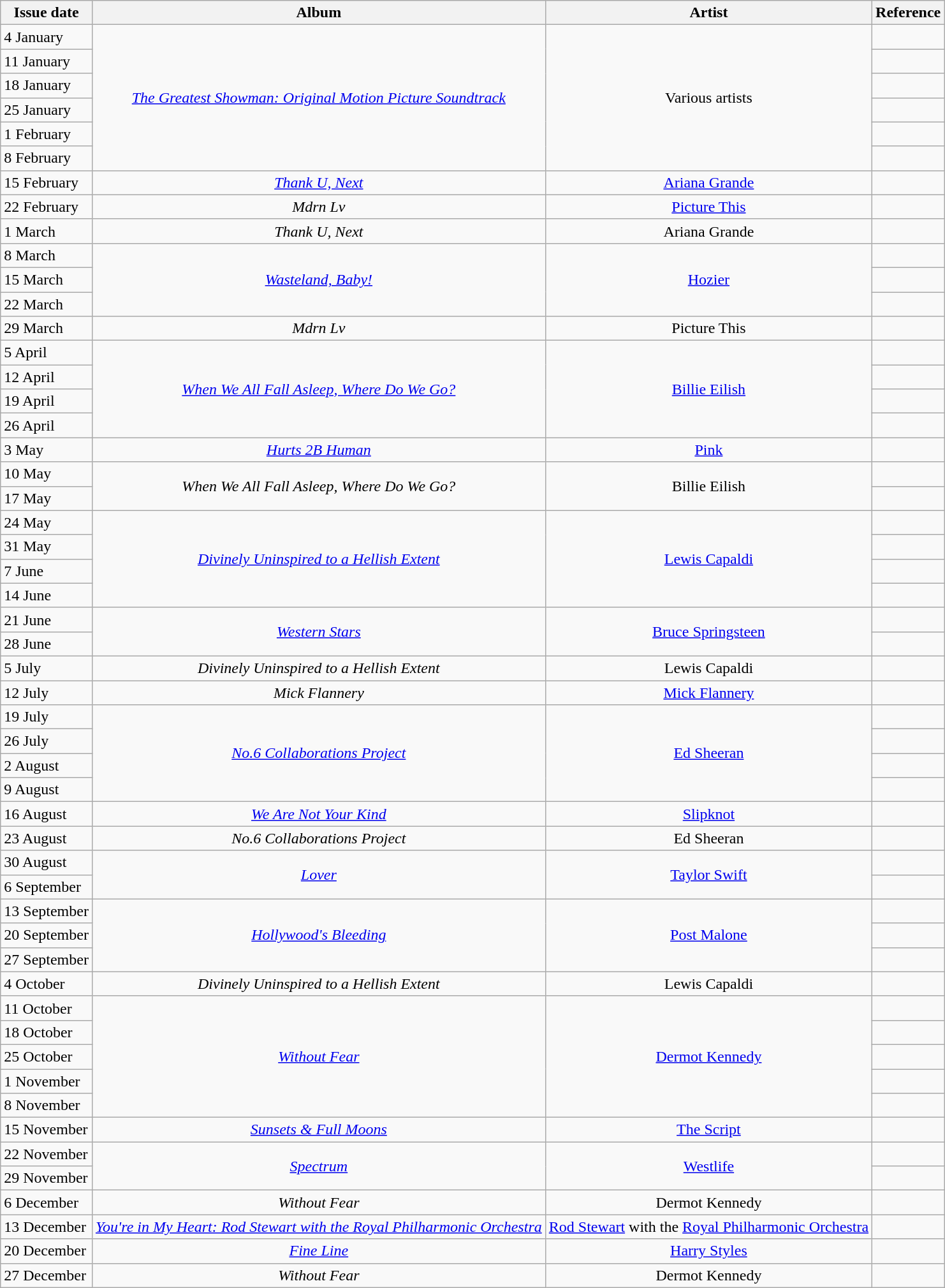<table class="wikitable">
<tr>
<th>Issue date</th>
<th>Album</th>
<th>Artist</th>
<th>Reference</th>
</tr>
<tr>
<td>4 January</td>
<td align="center" rowspan="6"><em><a href='#'>The Greatest Showman: Original Motion Picture Soundtrack</a></em></td>
<td align="center" rowspan="6">Various artists</td>
<td align="center"></td>
</tr>
<tr>
<td>11 January</td>
<td align="center"></td>
</tr>
<tr>
<td>18 January</td>
<td align="center"></td>
</tr>
<tr>
<td>25 January</td>
<td align="center"></td>
</tr>
<tr>
<td>1 February</td>
<td align="center"></td>
</tr>
<tr>
<td>8 February</td>
<td align="center"></td>
</tr>
<tr>
<td>15 February</td>
<td align="center"><em><a href='#'>Thank U, Next</a></em></td>
<td align="center"><a href='#'>Ariana Grande</a></td>
<td align="center"></td>
</tr>
<tr>
<td>22 February</td>
<td align="center"><em>Mdrn Lv</em></td>
<td align="center"><a href='#'>Picture This</a></td>
<td align="center"></td>
</tr>
<tr>
<td>1 March</td>
<td align="center"><em>Thank U, Next</em></td>
<td align="center">Ariana Grande</td>
<td align="center"></td>
</tr>
<tr>
<td>8 March</td>
<td align="center" rowspan="3"><em><a href='#'>Wasteland, Baby!</a></em></td>
<td align="center" rowspan="3"><a href='#'>Hozier</a></td>
<td align="center"></td>
</tr>
<tr>
<td>15 March</td>
<td align="center"></td>
</tr>
<tr>
<td>22 March</td>
<td align="center"></td>
</tr>
<tr>
<td>29 March</td>
<td align="center"><em>Mdrn Lv</em></td>
<td align="center">Picture This</td>
<td align="center"></td>
</tr>
<tr>
<td>5 April</td>
<td align="center" rowspan="4"><em><a href='#'>When We All Fall Asleep, Where Do We Go?</a></em></td>
<td align="center" rowspan="4"><a href='#'>Billie Eilish</a></td>
<td align="center"></td>
</tr>
<tr>
<td>12 April</td>
<td align="center"></td>
</tr>
<tr>
<td>19 April</td>
<td align="center"></td>
</tr>
<tr>
<td>26 April</td>
<td align="center"></td>
</tr>
<tr>
<td>3 May</td>
<td align="center"><em><a href='#'>Hurts 2B Human</a></em></td>
<td align="center"><a href='#'>Pink</a></td>
<td align="center"></td>
</tr>
<tr>
<td>10 May</td>
<td align="center" rowspan="2"><em>When We All Fall Asleep, Where Do We Go?</em></td>
<td align="center" rowspan="2">Billie Eilish</td>
<td align="center"></td>
</tr>
<tr>
<td>17 May</td>
<td align="center"></td>
</tr>
<tr>
<td>24 May</td>
<td align="center" rowspan="4"><em><a href='#'>Divinely Uninspired to a Hellish Extent</a></em></td>
<td align="center" rowspan="4"><a href='#'>Lewis Capaldi</a></td>
<td align="center"></td>
</tr>
<tr>
<td>31 May</td>
<td align="center"></td>
</tr>
<tr>
<td>7 June</td>
<td align="center"></td>
</tr>
<tr>
<td>14 June</td>
<td align="center"></td>
</tr>
<tr>
<td>21 June</td>
<td align="center" rowspan="2"><em><a href='#'>Western Stars</a></em></td>
<td align="center" rowspan="2"><a href='#'>Bruce Springsteen</a></td>
<td align="center"></td>
</tr>
<tr>
<td>28 June</td>
<td align="center"></td>
</tr>
<tr>
<td>5 July</td>
<td align="center"><em>Divinely Uninspired to a Hellish Extent</em></td>
<td align="center">Lewis Capaldi</td>
<td align="center"></td>
</tr>
<tr>
<td>12 July</td>
<td align="center"><em>Mick Flannery</em></td>
<td align="center"><a href='#'>Mick Flannery</a></td>
<td align="center"></td>
</tr>
<tr>
<td>19 July</td>
<td align="center" rowspan="4"><em><a href='#'>No.6 Collaborations Project</a></em></td>
<td align="center" rowspan="4"><a href='#'>Ed Sheeran</a></td>
<td align="center"></td>
</tr>
<tr>
<td>26 July</td>
<td align="center"></td>
</tr>
<tr>
<td>2 August</td>
<td align="center"></td>
</tr>
<tr>
<td>9 August</td>
<td align="center"></td>
</tr>
<tr>
<td>16 August</td>
<td align="center"><em><a href='#'>We Are Not Your Kind</a></em></td>
<td align="center"><a href='#'>Slipknot</a></td>
<td align="center"></td>
</tr>
<tr>
<td>23 August</td>
<td align="center"><em>No.6 Collaborations Project</em></td>
<td align="center">Ed Sheeran</td>
<td align="center"></td>
</tr>
<tr>
<td>30 August</td>
<td align="center" rowspan="2"><em><a href='#'>Lover</a></em></td>
<td align="center" rowspan="2"><a href='#'>Taylor Swift</a></td>
<td align="center"></td>
</tr>
<tr>
<td>6 September</td>
<td align="center"></td>
</tr>
<tr>
<td>13 September</td>
<td align="center" rowspan="3"><em><a href='#'>Hollywood's Bleeding</a></em></td>
<td align="center" rowspan="3"><a href='#'>Post Malone</a></td>
<td align="center"></td>
</tr>
<tr>
<td>20 September</td>
<td align="center"></td>
</tr>
<tr>
<td>27 September</td>
<td align="center"></td>
</tr>
<tr>
<td>4 October</td>
<td align="center"><em>Divinely Uninspired to a Hellish Extent</em></td>
<td align="center">Lewis Capaldi</td>
<td align="center"></td>
</tr>
<tr>
<td>11 October</td>
<td align="center" rowspan="5"><em><a href='#'>Without Fear</a></em></td>
<td align="center" rowspan="5"><a href='#'>Dermot Kennedy</a></td>
<td align="center"></td>
</tr>
<tr>
<td>18 October</td>
<td align="center"></td>
</tr>
<tr>
<td>25 October</td>
<td align="center"></td>
</tr>
<tr>
<td>1 November</td>
<td align="center"></td>
</tr>
<tr>
<td>8 November</td>
<td align="center"></td>
</tr>
<tr>
<td>15 November</td>
<td align="center"><em><a href='#'>Sunsets & Full Moons</a></em></td>
<td align="center"><a href='#'>The Script</a></td>
<td align="center"></td>
</tr>
<tr>
<td>22 November</td>
<td align="center" rowspan="2"><em><a href='#'>Spectrum</a></em></td>
<td align="center" rowspan="2"><a href='#'>Westlife</a></td>
<td align="center"></td>
</tr>
<tr>
<td>29 November</td>
<td align="center"></td>
</tr>
<tr>
<td>6 December</td>
<td align="center"><em>Without Fear</em></td>
<td align="center">Dermot Kennedy</td>
<td align="center"></td>
</tr>
<tr>
<td>13 December</td>
<td align="center"><em><a href='#'>You're in My Heart: Rod Stewart with the Royal Philharmonic Orchestra</a></em></td>
<td align="center"><a href='#'>Rod Stewart</a> with the <a href='#'>Royal Philharmonic Orchestra</a></td>
<td align="center"></td>
</tr>
<tr>
<td>20 December</td>
<td align="center"><em><a href='#'>Fine Line</a></em></td>
<td align="center"><a href='#'>Harry Styles</a></td>
<td align="center"></td>
</tr>
<tr>
<td>27 December</td>
<td align="center"><em>Without Fear</em></td>
<td align="center">Dermot Kennedy</td>
<td align="center"></td>
</tr>
</table>
